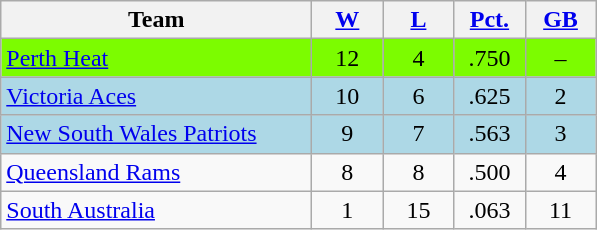<table class="wikitable" style="text-align:center;">
<tr>
<th width=200>Team</th>
<th width=40><a href='#'>W</a></th>
<th width=40><a href='#'>L</a></th>
<th width=40><a href='#'>Pct.</a></th>
<th width=40><a href='#'>GB</a></th>
</tr>
<tr style="background:#7cfc00;">
<td align=left><a href='#'>Perth Heat</a></td>
<td>12</td>
<td>4</td>
<td>.750</td>
<td>–</td>
</tr>
<tr style="background:#add8e6;">
<td align=left><a href='#'>Victoria Aces</a></td>
<td>10</td>
<td>6</td>
<td>.625</td>
<td>2</td>
</tr>
<tr style="background:#add8e6;">
<td align=left><a href='#'>New South Wales Patriots</a></td>
<td>9</td>
<td>7</td>
<td>.563</td>
<td>3</td>
</tr>
<tr>
<td align=left><a href='#'>Queensland Rams</a></td>
<td>8</td>
<td>8</td>
<td>.500</td>
<td>4</td>
</tr>
<tr>
<td align=left><a href='#'>South Australia</a></td>
<td>1</td>
<td>15</td>
<td>.063</td>
<td>11</td>
</tr>
</table>
